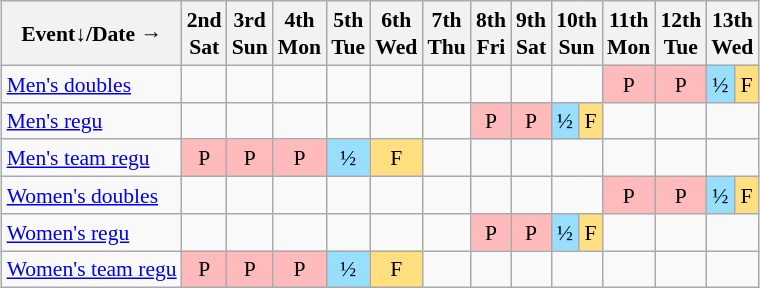<table class="wikitable" style="margin:0.5em auto; font-size:90%; line-height:1.25em; text-align:center;">
<tr>
<th>Event↓/Date →</th>
<th>2nd<br>Sat</th>
<th>3rd<br>Sun</th>
<th>4th<br>Mon</th>
<th>5th<br>Tue</th>
<th>6th<br>Wed</th>
<th>7th<br>Thu</th>
<th>8th<br>Fri</th>
<th>9th<br>Sat</th>
<th colspan=2>10th<br>Sun</th>
<th>11th<br>Mon</th>
<th>12th<br>Tue</th>
<th colspan=2>13th<br>Wed</th>
</tr>
<tr>
<td align="left"><a href='#'>Men's doubles</a></td>
<td></td>
<td></td>
<td></td>
<td></td>
<td></td>
<td></td>
<td></td>
<td></td>
<td colspan=2></td>
<td bgcolor="#FFBBBB">P</td>
<td bgcolor="#FFBBBB">P</td>
<td bgcolor="#97DEFF">½</td>
<td bgcolor="#FFDF80">F</td>
</tr>
<tr>
<td align="left"><a href='#'>Men's regu</a></td>
<td></td>
<td></td>
<td></td>
<td></td>
<td></td>
<td></td>
<td bgcolor="#FFBBBB">P</td>
<td bgcolor="#FFBBBB">P</td>
<td bgcolor="#97DEFF">½</td>
<td bgcolor="#FFDF80">F</td>
<td></td>
<td></td>
<td colspan=2></td>
</tr>
<tr>
<td align="left"><a href='#'>Men's team regu</a></td>
<td bgcolor="#FFBBBB">P</td>
<td bgcolor="#FFBBBB">P</td>
<td bgcolor="#FFBBBB">P</td>
<td bgcolor="#97DEFF">½</td>
<td bgcolor="#FFDF80">F</td>
<td></td>
<td></td>
<td></td>
<td colspan=2></td>
<td></td>
<td></td>
<td colspan=2></td>
</tr>
<tr>
<td align="left"><a href='#'>Women's doubles</a></td>
<td></td>
<td></td>
<td></td>
<td></td>
<td></td>
<td></td>
<td></td>
<td></td>
<td colspan=2></td>
<td bgcolor="#FFBBBB">P</td>
<td bgcolor="#FFBBBB">P</td>
<td bgcolor="#97DEFF">½</td>
<td bgcolor="#FFDF80">F</td>
</tr>
<tr>
<td align="left"><a href='#'>Women's regu</a></td>
<td></td>
<td></td>
<td></td>
<td></td>
<td></td>
<td></td>
<td bgcolor="#FFBBBB">P</td>
<td bgcolor="#FFBBBB">P</td>
<td bgcolor="#97DEFF">½</td>
<td bgcolor="#FFDF80">F</td>
<td></td>
<td></td>
<td colspan=2></td>
</tr>
<tr>
<td align="left"><a href='#'>Women's team regu</a></td>
<td bgcolor="#FFBBBB">P</td>
<td bgcolor="#FFBBBB">P</td>
<td bgcolor="#FFBBBB">P</td>
<td bgcolor="#97DEFF">½</td>
<td bgcolor="#FFDF80">F</td>
<td></td>
<td></td>
<td></td>
<td colspan=2></td>
<td></td>
<td></td>
<td colspan=2></td>
</tr>
</table>
